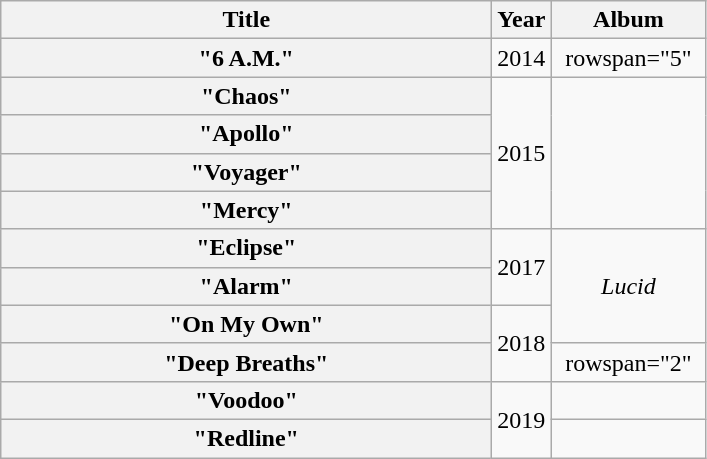<table class="wikitable plainrowheaders" style="text-align:center;">
<tr>
<th scope="col" style="width:20em;">Title</th>
<th scope="col" style="width:1em;">Year</th>
<th scope="col" style="width:6em;">Album</th>
</tr>
<tr>
<th scope="row">"6 A.M." </th>
<td>2014</td>
<td>rowspan="5" </td>
</tr>
<tr>
<th scope="row">"Chaos" </th>
<td rowspan="4">2015</td>
</tr>
<tr>
<th scope="row">"Apollo"</th>
</tr>
<tr>
<th scope="row">"Voyager"</th>
</tr>
<tr>
<th scope="row">"Mercy"</th>
</tr>
<tr>
<th scope="row">"Eclipse"</th>
<td rowspan="2">2017</td>
<td rowspan="3"><em>Lucid</em></td>
</tr>
<tr>
<th scope="row">"Alarm" </th>
</tr>
<tr>
<th scope="row">"On My Own" </th>
<td rowspan="2">2018</td>
</tr>
<tr>
<th scope="row">"Deep Breaths" </th>
<td>rowspan="2" </td>
</tr>
<tr>
<th scope="row">"Voodoo" </th>
<td rowspan="2">2019</td>
</tr>
<tr>
<th scope="row">"Redline"</th>
<td></td>
</tr>
</table>
